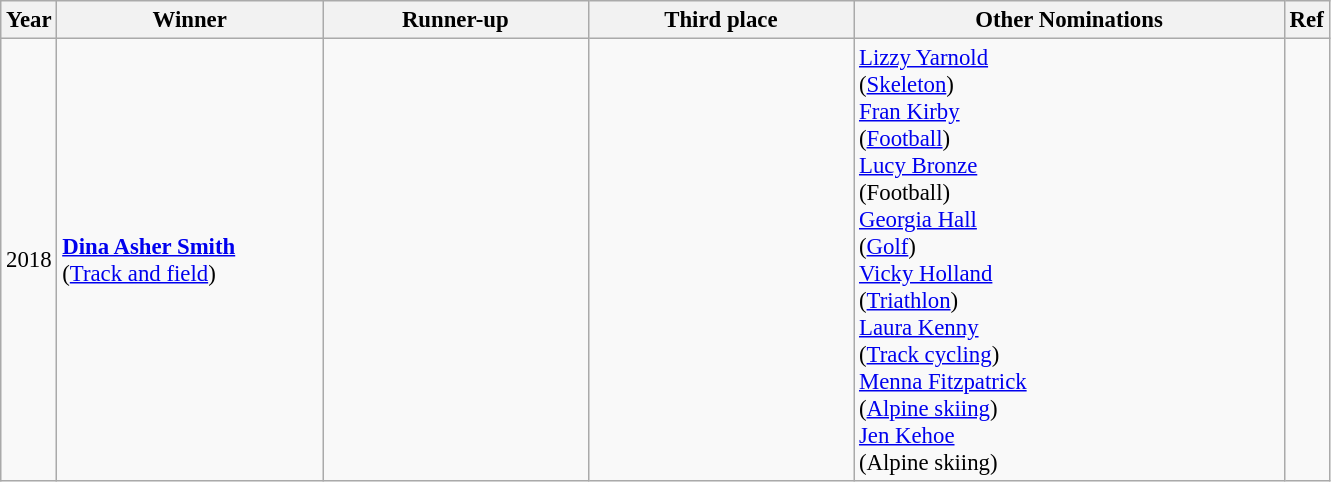<table class="wikitable" style="font-size: 95%">
<tr>
<th style="width:15px;">Year</th>
<th style="width:170px;">Winner</th>
<th style="width:170px;">Runner-up</th>
<th style="width:170px;">Third place</th>
<th style="width:280px;">Other Nominations</th>
<th style="width:10px;">Ref</th>
</tr>
<tr>
<td>2018</td>
<td><strong><a href='#'>Dina Asher Smith</a></strong><br>(<a href='#'>Track and field</a>)</td>
<td></td>
<td></td>
<td><a href='#'>Lizzy Yarnold</a><br>(<a href='#'>Skeleton</a>)<br><a href='#'>Fran Kirby</a><br>(<a href='#'>Football</a>)<br><a href='#'>Lucy Bronze</a><br>(Football)<br> <a href='#'>Georgia Hall</a><br>(<a href='#'>Golf</a>)<br><a href='#'>Vicky Holland</a><br>(<a href='#'>Triathlon</a>)<br><a href='#'>Laura Kenny</a><br>(<a href='#'>Track cycling</a>) <br><a href='#'>Menna Fitzpatrick</a><br>(<a href='#'>Alpine skiing</a>)<br><a href='#'>Jen Kehoe</a><br>(Alpine skiing)</td>
<td></td>
</tr>
</table>
